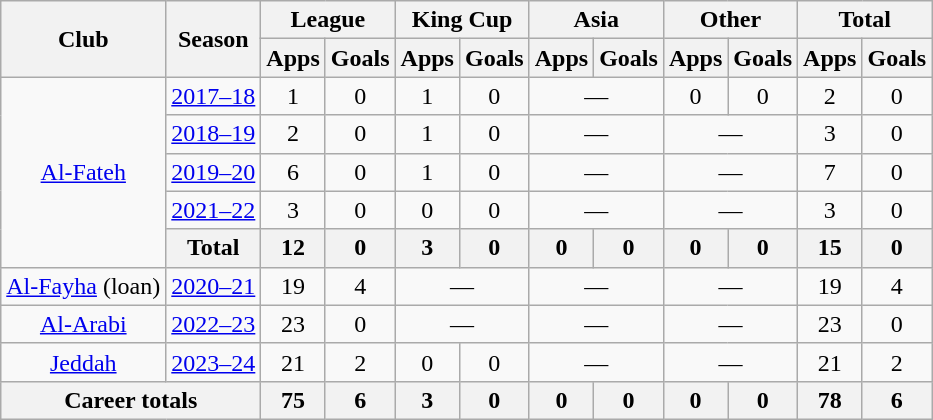<table class="wikitable" style="text-align: center">
<tr>
<th rowspan=2>Club</th>
<th rowspan=2>Season</th>
<th colspan=2>League</th>
<th colspan=2>King Cup</th>
<th colspan=2>Asia</th>
<th colspan=2>Other</th>
<th colspan=2>Total</th>
</tr>
<tr>
<th>Apps</th>
<th>Goals</th>
<th>Apps</th>
<th>Goals</th>
<th>Apps</th>
<th>Goals</th>
<th>Apps</th>
<th>Goals</th>
<th>Apps</th>
<th>Goals</th>
</tr>
<tr>
<td rowspan=5><a href='#'>Al-Fateh</a></td>
<td><a href='#'>2017–18</a></td>
<td>1</td>
<td>0</td>
<td>1</td>
<td>0</td>
<td colspan=2>—</td>
<td>0</td>
<td>0</td>
<td>2</td>
<td>0</td>
</tr>
<tr>
<td><a href='#'>2018–19</a></td>
<td>2</td>
<td>0</td>
<td>1</td>
<td>0</td>
<td colspan=2>—</td>
<td colspan=2>—</td>
<td>3</td>
<td>0</td>
</tr>
<tr>
<td><a href='#'>2019–20</a></td>
<td>6</td>
<td>0</td>
<td>1</td>
<td>0</td>
<td colspan=2>—</td>
<td colspan=2>—</td>
<td>7</td>
<td>0</td>
</tr>
<tr>
<td><a href='#'>2021–22</a></td>
<td>3</td>
<td>0</td>
<td>0</td>
<td>0</td>
<td colspan=2>—</td>
<td colspan=2>—</td>
<td>3</td>
<td>0</td>
</tr>
<tr>
<th>Total</th>
<th>12</th>
<th>0</th>
<th>3</th>
<th>0</th>
<th>0</th>
<th>0</th>
<th>0</th>
<th>0</th>
<th>15</th>
<th>0</th>
</tr>
<tr>
<td rowspan=1><a href='#'>Al-Fayha</a> (loan)</td>
<td><a href='#'>2020–21</a></td>
<td>19</td>
<td>4</td>
<td colspan=2>—</td>
<td colspan=2>—</td>
<td colspan=2>—</td>
<td>19</td>
<td>4</td>
</tr>
<tr>
<td rowspan=1><a href='#'>Al-Arabi</a></td>
<td><a href='#'>2022–23</a></td>
<td>23</td>
<td>0</td>
<td colspan=2>—</td>
<td colspan=2>—</td>
<td colspan=2>—</td>
<td>23</td>
<td>0</td>
</tr>
<tr>
<td rowspan=1><a href='#'>Jeddah</a></td>
<td><a href='#'>2023–24</a></td>
<td>21</td>
<td>2</td>
<td>0</td>
<td>0</td>
<td colspan=2>—</td>
<td colspan=2>—</td>
<td>21</td>
<td>2</td>
</tr>
<tr>
<th colspan=2>Career totals</th>
<th>75</th>
<th>6</th>
<th>3</th>
<th>0</th>
<th>0</th>
<th>0</th>
<th>0</th>
<th>0</th>
<th>78</th>
<th>6</th>
</tr>
</table>
